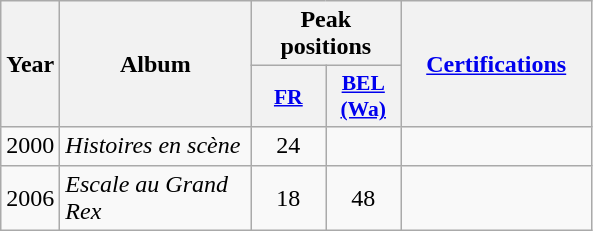<table class="wikitable">
<tr>
<th rowspan="2" style="text-align:center; width:10px;">Year</th>
<th rowspan="2" style="text-align:center; width:120px;">Album</th>
<th colspan="2" style="text-align:center; width:30px;">Peak positions</th>
<th rowspan="2" style="text-align:center; width:120px;"><a href='#'>Certifications</a></th>
</tr>
<tr>
<th scope="col" style="width:3em;font-size:90%;"><a href='#'>FR</a><br></th>
<th scope="col" style="width:3em;font-size:90%;"><a href='#'>BEL <br>(Wa)</a><br></th>
</tr>
<tr>
<td style="text-align:center;">2000</td>
<td><em>Histoires en scène</em></td>
<td style="text-align:center;">24</td>
<td style="text-align:center;"></td>
<td style="text-align:center;"></td>
</tr>
<tr>
<td style="text-align:center;">2006</td>
<td><em>Escale au Grand Rex</em></td>
<td style="text-align:center;">18</td>
<td style="text-align:center;">48</td>
<td style="text-align:center;"></td>
</tr>
</table>
